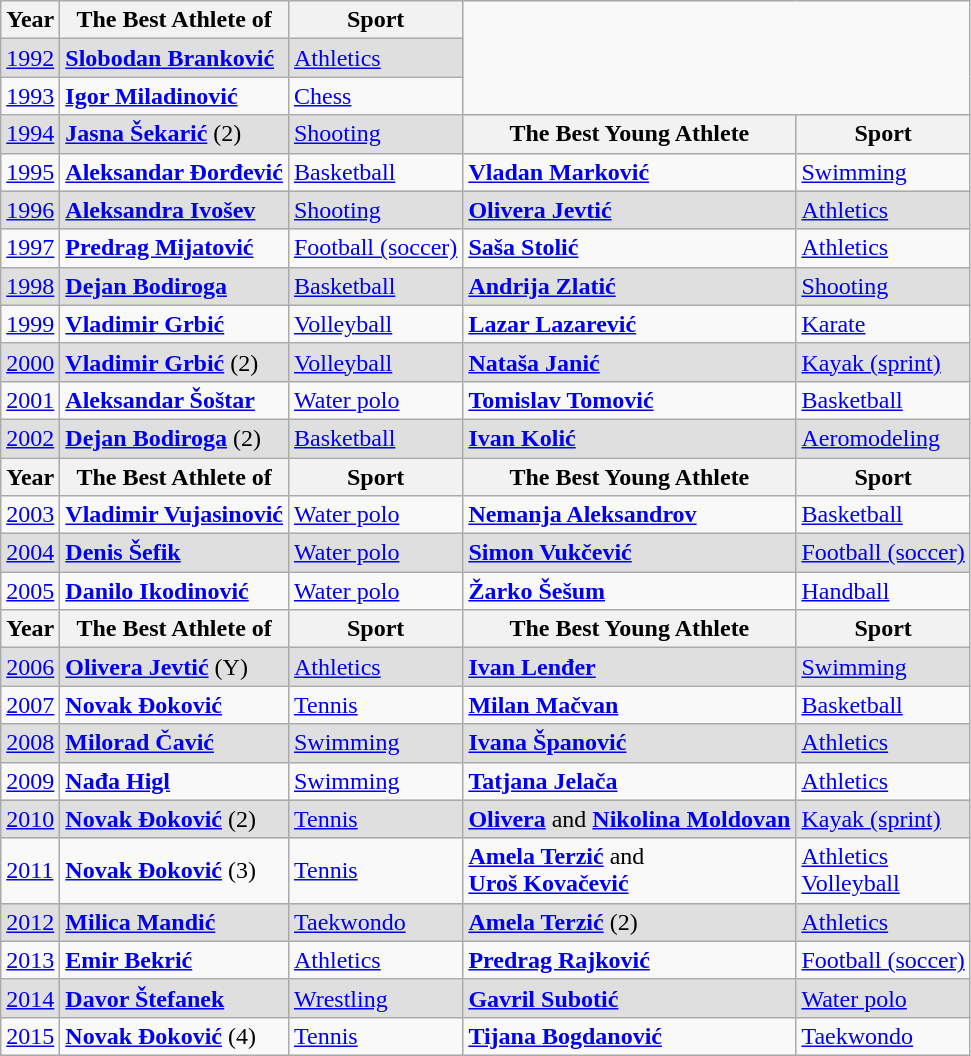<table class=wikitable>
<tr>
<th><strong>Year</strong></th>
<th><strong>The Best Athlete of </strong></th>
<th><strong>Sport</strong></th>
</tr>
<tr bgcolor=#DFDFDF>
<td><a href='#'>1992</a></td>
<td><strong><a href='#'>Slobodan Branković</a></strong></td>
<td> <a href='#'>Athletics</a></td>
</tr>
<tr>
<td><a href='#'>1993</a></td>
<td><strong><a href='#'>Igor Miladinović</a></strong></td>
<td> <a href='#'>Chess</a></td>
</tr>
<tr bgcolor=#DFDFDF>
<td><a href='#'>1994</a></td>
<td><strong><a href='#'>Jasna Šekarić</a></strong> (2)</td>
<td> <a href='#'>Shooting</a></td>
<th><strong>The Best Young Athlete</strong></th>
<th><strong>Sport</strong></th>
</tr>
<tr>
<td><a href='#'>1995</a></td>
<td><strong><a href='#'>Aleksandar Đorđević</a></strong></td>
<td> <a href='#'>Basketball</a></td>
<td><strong><a href='#'>Vladan Marković</a></strong></td>
<td> <a href='#'>Swimming</a></td>
</tr>
<tr bgcolor=#DFDFDF>
<td><a href='#'>1996</a></td>
<td><strong><a href='#'>Aleksandra Ivošev</a></strong></td>
<td> <a href='#'>Shooting</a></td>
<td><strong><a href='#'>Olivera Jevtić</a></strong></td>
<td> <a href='#'>Athletics</a></td>
</tr>
<tr>
<td><a href='#'>1997</a></td>
<td><strong><a href='#'>Predrag Mijatović</a></strong></td>
<td> <a href='#'>Football (soccer)</a></td>
<td><strong><a href='#'>Saša Stolić</a></strong></td>
<td> <a href='#'>Athletics</a></td>
</tr>
<tr bgcolor=#DFDFDF>
<td><a href='#'>1998</a></td>
<td><strong><a href='#'>Dejan Bodiroga</a></strong></td>
<td> <a href='#'>Basketball</a></td>
<td><strong><a href='#'>Andrija Zlatić</a></strong></td>
<td> <a href='#'>Shooting</a></td>
</tr>
<tr>
<td><a href='#'>1999</a></td>
<td><strong><a href='#'>Vladimir Grbić</a></strong></td>
<td> <a href='#'>Volleyball</a></td>
<td><strong><a href='#'>Lazar Lazarević</a></strong></td>
<td> <a href='#'>Karate</a></td>
</tr>
<tr bgcolor=#DFDFDF>
<td><a href='#'>2000</a></td>
<td><strong><a href='#'>Vladimir Grbić</a></strong> (2)</td>
<td> <a href='#'>Volleyball</a></td>
<td><strong><a href='#'>Nataša Janić</a></strong></td>
<td> <a href='#'>Kayak (sprint)</a></td>
</tr>
<tr>
<td><a href='#'>2001</a></td>
<td><strong><a href='#'>Aleksandar Šoštar</a></strong></td>
<td> <a href='#'>Water polo</a></td>
<td><strong><a href='#'>Tomislav Tomović</a></strong></td>
<td> <a href='#'>Basketball</a></td>
</tr>
<tr bgcolor=#DFDFDF>
<td><a href='#'>2002</a></td>
<td><strong><a href='#'>Dejan Bodiroga</a></strong> (2)</td>
<td> <a href='#'>Basketball</a></td>
<td><strong><a href='#'>Ivan Kolić</a></strong></td>
<td> <a href='#'>Aeromodeling</a></td>
</tr>
<tr>
<th><strong>Year</strong></th>
<th><strong>The Best Athlete of </strong></th>
<th><strong>Sport</strong></th>
<th><strong>The Best Young Athlete</strong></th>
<th><strong>Sport</strong></th>
</tr>
<tr>
<td><a href='#'>2003</a></td>
<td><strong><a href='#'>Vladimir Vujasinović</a></strong></td>
<td> <a href='#'>Water polo</a></td>
<td><strong><a href='#'>Nemanja Aleksandrov</a></strong></td>
<td> <a href='#'>Basketball</a></td>
</tr>
<tr bgcolor=#DFDFDF>
<td><a href='#'>2004</a></td>
<td><strong><a href='#'>Denis Šefik</a></strong></td>
<td> <a href='#'>Water polo</a></td>
<td><strong><a href='#'>Simon Vukčević</a></strong></td>
<td> <a href='#'>Football (soccer)</a></td>
</tr>
<tr>
<td><a href='#'>2005</a></td>
<td><strong><a href='#'>Danilo Ikodinović</a></strong></td>
<td> <a href='#'>Water polo</a></td>
<td><strong><a href='#'>Žarko Šešum</a></strong></td>
<td> <a href='#'>Handball</a></td>
</tr>
<tr>
<th><strong>Year</strong></th>
<th><strong>The Best Athlete of </strong></th>
<th><strong>Sport</strong></th>
<th><strong>The Best Young Athlete</strong></th>
<th><strong>Sport</strong></th>
</tr>
<tr bgcolor=#DFDFDF>
<td><a href='#'>2006</a></td>
<td><strong><a href='#'>Olivera Jevtić</a></strong> (Y)</td>
<td> <a href='#'>Athletics</a></td>
<td><strong><a href='#'>Ivan Lenđer</a></strong></td>
<td> <a href='#'>Swimming</a></td>
</tr>
<tr>
<td><a href='#'>2007</a></td>
<td><strong><a href='#'>Novak Đoković</a></strong></td>
<td> <a href='#'>Tennis</a></td>
<td><strong><a href='#'>Milan Mačvan</a></strong></td>
<td> <a href='#'>Basketball</a></td>
</tr>
<tr bgcolor=#DFDFDF>
<td><a href='#'>2008</a></td>
<td><strong><a href='#'>Milorad Čavić</a></strong></td>
<td> <a href='#'>Swimming</a></td>
<td><strong><a href='#'>Ivana Španović</a></strong></td>
<td> <a href='#'>Athletics</a></td>
</tr>
<tr>
<td><a href='#'>2009</a></td>
<td><strong><a href='#'>Nađa Higl</a></strong></td>
<td> <a href='#'>Swimming</a></td>
<td><strong><a href='#'>Tatjana Jelača</a></strong></td>
<td> <a href='#'>Athletics</a></td>
</tr>
<tr bgcolor=#DFDFDF>
<td><a href='#'>2010</a></td>
<td><strong><a href='#'>Novak Đoković</a></strong> (2)</td>
<td> <a href='#'>Tennis</a></td>
<td><strong><a href='#'>Olivera</a></strong> and <strong><a href='#'>Nikolina Moldovan</a></strong></td>
<td> <a href='#'>Kayak (sprint)</a></td>
</tr>
<tr>
<td><a href='#'>2011</a></td>
<td><strong><a href='#'>Novak Đoković</a></strong> (3)</td>
<td> <a href='#'>Tennis</a></td>
<td><strong><a href='#'>Amela Terzić</a></strong> and <br><strong><a href='#'>Uroš Kovačević</a></strong></td>
<td> <a href='#'>Athletics</a><br> <a href='#'>Volleyball</a></td>
</tr>
<tr bgcolor=#DFDFDF>
<td><a href='#'>2012</a></td>
<td><strong><a href='#'>Milica Mandić</a></strong></td>
<td> <a href='#'>Taekwondo</a></td>
<td><strong><a href='#'>Amela Terzić</a></strong> (2)</td>
<td> <a href='#'>Athletics</a></td>
</tr>
<tr>
<td><a href='#'>2013</a></td>
<td><strong><a href='#'>Emir Bekrić</a></strong></td>
<td> <a href='#'>Athletics</a></td>
<td><strong><a href='#'>Predrag Rajković</a></strong></td>
<td> <a href='#'>Football (soccer)</a></td>
</tr>
<tr bgcolor=#DFDFDF>
<td><a href='#'>2014</a></td>
<td><strong><a href='#'>Davor Štefanek</a></strong></td>
<td> <a href='#'>Wrestling</a></td>
<td><strong><a href='#'>Gavril Subotić</a></strong></td>
<td> <a href='#'>Water polo</a></td>
</tr>
<tr>
<td><a href='#'>2015</a></td>
<td><strong><a href='#'>Novak Đoković</a></strong> (4)</td>
<td> <a href='#'>Tennis</a></td>
<td><strong><a href='#'>Tijana Bogdanović</a></strong></td>
<td> <a href='#'>Taekwondo</a></td>
</tr>
</table>
